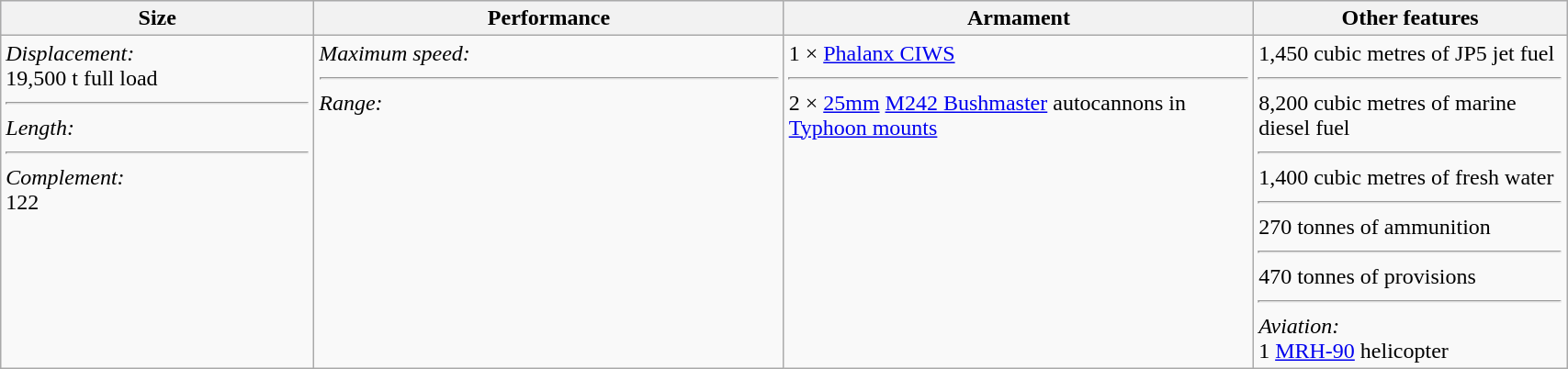<table class="wikitable" width=90% style="text-align: left">
<tr bgcolor=lavender>
<th>Size</th>
<th>Performance</th>
<th>Armament</th>
<th>Other features</th>
</tr>
<tr>
<td valign=top width=20%><em>Displacement:</em><br>19,500 t full load<hr><em>Length:</em><br><hr><em>Complement:</em><br>122</td>
<td valign=top width=30%><em>Maximum speed:</em><br> <hr><em>Range:</em><br> </td>
<td valign=top width=30%>1 × <a href='#'>Phalanx CIWS</a><hr>2 × <a href='#'>25mm</a> <a href='#'>M242 Bushmaster</a> autocannons in <a href='#'>Typhoon mounts</a></td>
<td valign=top width=20%>1,450 cubic metres of JP5 jet fuel <hr>8,200 cubic metres of marine diesel fuel <hr>1,400 cubic metres of fresh water <hr>270 tonnes of ammunition <hr>470 tonnes of provisions<hr><em>Aviation:</em><br>1 <a href='#'>MRH-90</a> helicopter</td>
</tr>
</table>
